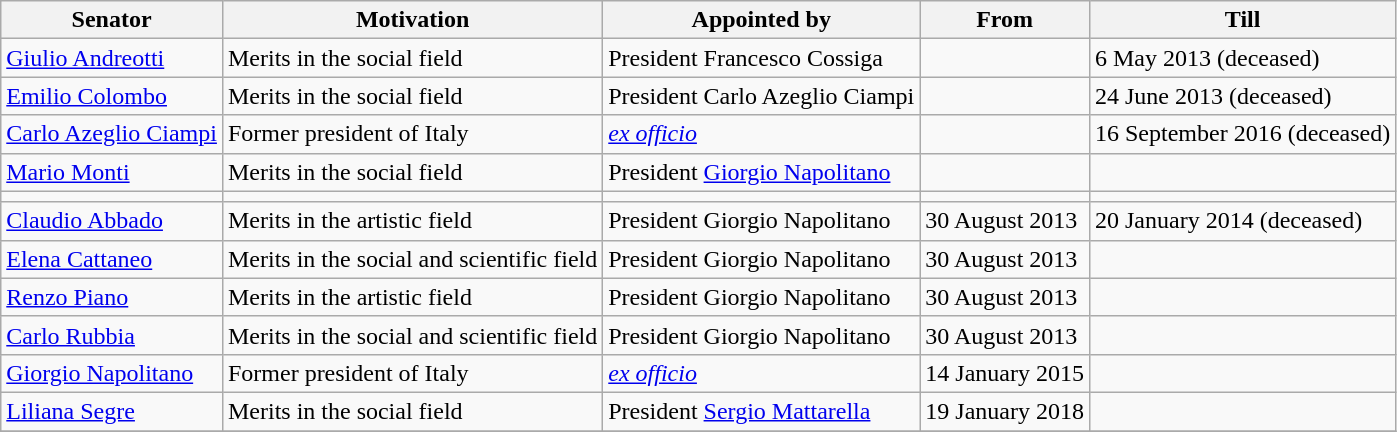<table class="wikitable">
<tr>
<th>Senator</th>
<th>Motivation</th>
<th>Appointed by</th>
<th>From</th>
<th>Till</th>
</tr>
<tr>
<td><a href='#'>Giulio Andreotti</a></td>
<td>Merits in the social field</td>
<td>President Francesco Cossiga</td>
<td></td>
<td>6 May 2013 (deceased)</td>
</tr>
<tr>
<td><a href='#'>Emilio Colombo</a></td>
<td>Merits in the social field</td>
<td>President Carlo Azeglio Ciampi</td>
<td></td>
<td>24 June 2013 (deceased)</td>
</tr>
<tr>
<td><a href='#'>Carlo Azeglio Ciampi</a></td>
<td>Former president of Italy</td>
<td><em><a href='#'>ex officio</a></em></td>
<td></td>
<td>16 September 2016 (deceased)</td>
</tr>
<tr>
<td><a href='#'>Mario Monti</a></td>
<td>Merits in the social field</td>
<td>President <a href='#'>Giorgio Napolitano</a></td>
<td></td>
<td></td>
</tr>
<tr>
<td></td>
<td></td>
<td></td>
<td></td>
<td></td>
</tr>
<tr>
<td><a href='#'>Claudio Abbado</a></td>
<td>Merits in the artistic field</td>
<td>President Giorgio Napolitano</td>
<td>30 August 2013</td>
<td>20 January 2014 (deceased)</td>
</tr>
<tr>
<td><a href='#'>Elena Cattaneo</a></td>
<td>Merits in the social and scientific field</td>
<td>President Giorgio Napolitano</td>
<td>30 August 2013</td>
<td></td>
</tr>
<tr>
<td><a href='#'>Renzo Piano</a></td>
<td>Merits in the artistic field</td>
<td>President Giorgio Napolitano</td>
<td>30 August 2013</td>
<td></td>
</tr>
<tr>
<td><a href='#'>Carlo Rubbia</a></td>
<td>Merits in the social and scientific field</td>
<td>President Giorgio Napolitano</td>
<td>30 August 2013</td>
<td></td>
</tr>
<tr>
<td><a href='#'>Giorgio Napolitano</a></td>
<td>Former president of Italy</td>
<td><em><a href='#'>ex officio</a></em></td>
<td>14 January 2015</td>
<td></td>
</tr>
<tr>
<td><a href='#'>Liliana Segre</a></td>
<td>Merits in the social field</td>
<td>President <a href='#'>Sergio Mattarella</a></td>
<td>19 January 2018</td>
<td></td>
</tr>
<tr>
</tr>
</table>
